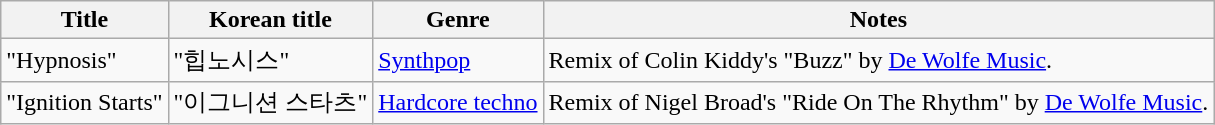<table class="wikitable">
<tr>
<th>Title</th>
<th>Korean title</th>
<th>Genre</th>
<th>Notes</th>
</tr>
<tr>
<td>"Hypnosis"</td>
<td>"힙노시스"</td>
<td><a href='#'>Synthpop</a></td>
<td>Remix of Colin Kiddy's "Buzz" by <a href='#'>De Wolfe Music</a>.</td>
</tr>
<tr>
<td>"Ignition Starts"</td>
<td>"이그니션 스타츠"</td>
<td><a href='#'>Hardcore techno</a></td>
<td>Remix of Nigel Broad's "Ride On The Rhythm" by <a href='#'>De Wolfe Music</a>.</td>
</tr>
</table>
